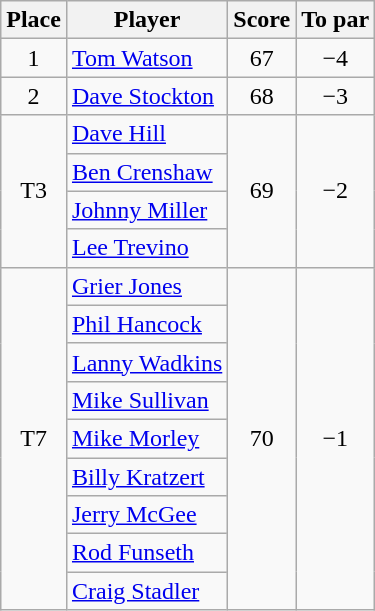<table class=wikitable>
<tr>
<th>Place</th>
<th>Player</th>
<th>Score</th>
<th>To par</th>
</tr>
<tr>
<td align=center>1</td>
<td> <a href='#'>Tom Watson</a></td>
<td align=center>67</td>
<td align=center>−4</td>
</tr>
<tr>
<td align=center>2</td>
<td> <a href='#'>Dave Stockton</a></td>
<td align=center>68</td>
<td align=center>−3</td>
</tr>
<tr>
<td rowspan=4 align=center>T3</td>
<td> <a href='#'>Dave Hill</a></td>
<td rowspan=4 align=center>69</td>
<td rowspan=4 align=center>−2</td>
</tr>
<tr>
<td> <a href='#'>Ben Crenshaw</a></td>
</tr>
<tr>
<td> <a href='#'>Johnny Miller</a></td>
</tr>
<tr>
<td> <a href='#'>Lee Trevino</a></td>
</tr>
<tr>
<td rowspan=9 align=center>T7</td>
<td> <a href='#'>Grier Jones</a></td>
<td rowspan=9 align=center>70</td>
<td rowspan=9 align=center>−1</td>
</tr>
<tr>
<td> <a href='#'>Phil Hancock</a></td>
</tr>
<tr>
<td> <a href='#'>Lanny Wadkins</a></td>
</tr>
<tr>
<td> <a href='#'>Mike Sullivan</a></td>
</tr>
<tr>
<td> <a href='#'>Mike Morley</a></td>
</tr>
<tr>
<td> <a href='#'>Billy Kratzert</a></td>
</tr>
<tr>
<td> <a href='#'>Jerry McGee</a></td>
</tr>
<tr>
<td> <a href='#'>Rod Funseth</a></td>
</tr>
<tr>
<td> <a href='#'>Craig Stadler</a></td>
</tr>
</table>
